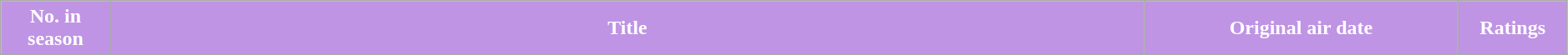<table class="wikitable plainrowheaders" style="width:99%;">
<tr>
<th scope="col" style="background-color: #BF94E4; color: #FFFFFF;" width=7%>No. in<br>season</th>
<th scope="col" style="background-color: #BF94E4; color: #FFFFFF;">Title</th>
<th scope="col" style="background-color: #BF94E4; color: #FFFFFF;" width=20%>Original air date</th>
<th scope="col" style="background-color: #BF94E4; color: #FFFFFF;" width=7%>Ratings</th>
</tr>
<tr>
</tr>
</table>
